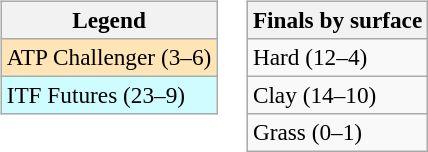<table>
<tr valign=top>
<td><br><table class=wikitable style=font-size:97%>
<tr>
<th>Legend</th>
</tr>
<tr bgcolor=moccasin>
<td>ATP Challenger (3–6)</td>
</tr>
<tr bgcolor=cffcff>
<td>ITF Futures (23–9)</td>
</tr>
</table>
</td>
<td><br><table class=wikitable style=font-size:97%>
<tr>
<th>Finals by surface</th>
</tr>
<tr>
<td>Hard (12–4)</td>
</tr>
<tr>
<td>Clay (14–10)</td>
</tr>
<tr>
<td>Grass (0–1)</td>
</tr>
</table>
</td>
</tr>
</table>
